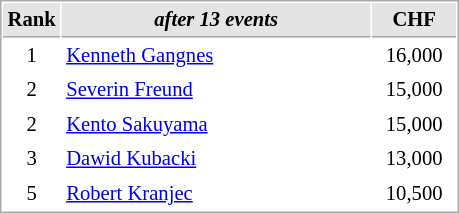<table cellspacing="1" cellpadding="3" style="border:1px solid #AAAAAA;font-size:86%">
<tr style="background-color: #E4E4E4;">
<th style="border-bottom:1px solid #AAAAAA; width: 10px;">Rank</th>
<th style="border-bottom:1px solid #AAAAAA; width: 200px;"><em>after 13 events</em></th>
<th style="border-bottom:1px solid #AAAAAA; width: 50px;">CHF</th>
</tr>
<tr>
<td align=center>1</td>
<td> <a href='#'>Kenneth Gangnes</a></td>
<td align=center>16,000</td>
</tr>
<tr>
<td align=center>2</td>
<td> <a href='#'>Severin Freund</a></td>
<td align=center>15,000</td>
</tr>
<tr>
<td align=center>2</td>
<td> <a href='#'>Kento Sakuyama</a></td>
<td align=center>15,000</td>
</tr>
<tr>
<td align=center>3</td>
<td> <a href='#'>Dawid Kubacki</a></td>
<td align=center>13,000</td>
</tr>
<tr>
<td align=center>5</td>
<td> <a href='#'>Robert Kranjec</a></td>
<td align=center>10,500</td>
</tr>
</table>
